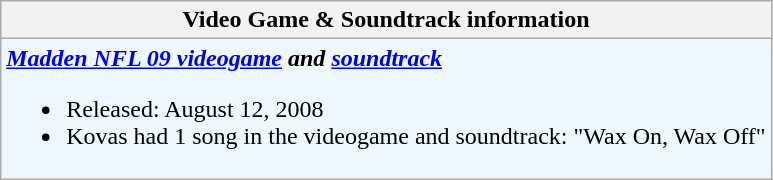<table class="wikitable">
<tr>
<th align="left">Video Game & Soundtrack information</th>
</tr>
<tr bgcolor="#F0F8FF">
<td align="left"><strong><em><a href='#'>Madden NFL 09 videogame</a> and <a href='#'>soundtrack</a></em></strong><br><ul><li>Released: August 12, 2008</li><li>Kovas had 1 song in the videogame and soundtrack: "Wax On, Wax Off"</li></ul></td>
</tr>
</table>
